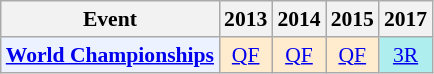<table class="wikitable" style="font-size: 90%; text-align:center">
<tr>
<th>Event</th>
<th>2013</th>
<th>2014</th>
<th>2015</th>
<th>2017</th>
</tr>
<tr>
<td bgcolor="#ECF2FF"; align="left"><strong><a href='#'>World Championships</a></strong></td>
<td bgcolor=FFEBCD><a href='#'>QF</a></td>
<td bgcolor=FFEBCD><a href='#'>QF</a></td>
<td bgcolor=FFEBCD><a href='#'>QF</a></td>
<td bgcolor=AFEEEE><a href='#'>3R</a></td>
</tr>
</table>
